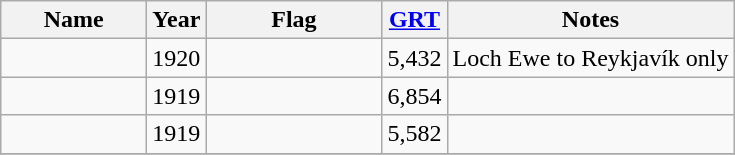<table class="wikitable sortable nowraplinks">
<tr>
<th scope="col" width="90px">Name</th>
<th scope="col" width="25px">Year</th>
<th scope="col" width="110px">Flag</th>
<th scope="col" width="25px"><a href='#'>GRT</a></th>
<th>Notes</th>
</tr>
<tr>
<td align="left"></td>
<td align="left">1920</td>
<td align="left"></td>
<td align="right">5,432</td>
<td>Loch Ewe to Reykjavík only</td>
</tr>
<tr>
<td align="left"></td>
<td align="left">1919</td>
<td align="left"></td>
<td align="right">6,854</td>
<td></td>
</tr>
<tr>
<td align="left"></td>
<td align="left">1919</td>
<td align="left"></td>
<td align="right">5,582</td>
<td></td>
</tr>
<tr>
</tr>
</table>
